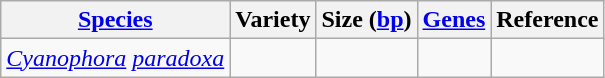<table class="wikitable sortable">
<tr>
<th><a href='#'>Species</a></th>
<th>Variety</th>
<th>Size (<a href='#'>bp</a>)</th>
<th><a href='#'>Genes</a></th>
<th>Reference</th>
</tr>
<tr>
<td><em><a href='#'>Cyanophora</a> <a href='#'>paradoxa</a></em></td>
<td></td>
<td></td>
<td></td>
<td></td>
</tr>
</table>
